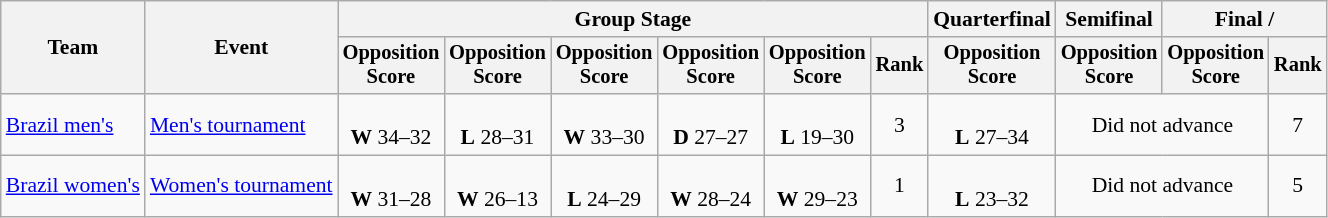<table class="wikitable" style="font-size:90%">
<tr>
<th rowspan=2>Team</th>
<th rowspan=2>Event</th>
<th colspan=6>Group Stage</th>
<th>Quarterfinal</th>
<th>Semifinal</th>
<th colspan=2>Final / </th>
</tr>
<tr style="font-size:95%">
<th>Opposition<br>Score</th>
<th>Opposition<br>Score</th>
<th>Opposition<br>Score</th>
<th>Opposition<br>Score</th>
<th>Opposition<br>Score</th>
<th>Rank</th>
<th>Opposition<br>Score</th>
<th>Opposition<br>Score</th>
<th>Opposition<br>Score</th>
<th>Rank</th>
</tr>
<tr align=center>
<td align=left><a href='#'>Brazil men's</a></td>
<td align=left><a href='#'>Men's tournament</a></td>
<td><br><strong>W</strong> 34–32</td>
<td><br><strong>L</strong> 28–31</td>
<td><br><strong>W</strong> 33–30</td>
<td><br><strong>D</strong> 27–27</td>
<td><br><strong>L</strong> 19–30</td>
<td>3</td>
<td><br><strong>L</strong> 27–34</td>
<td colspan=2>Did not advance</td>
<td>7</td>
</tr>
<tr align=center>
<td align=left><a href='#'>Brazil women's</a></td>
<td align=left><a href='#'>Women's tournament</a></td>
<td><br><strong>W</strong> 31–28</td>
<td><br><strong>W</strong> 26–13</td>
<td><br><strong>L</strong> 24–29</td>
<td><br><strong>W</strong> 28–24</td>
<td><br><strong>W</strong> 29–23</td>
<td>1</td>
<td><br><strong>L</strong> 23–32</td>
<td colspan=2>Did not advance</td>
<td>5</td>
</tr>
</table>
